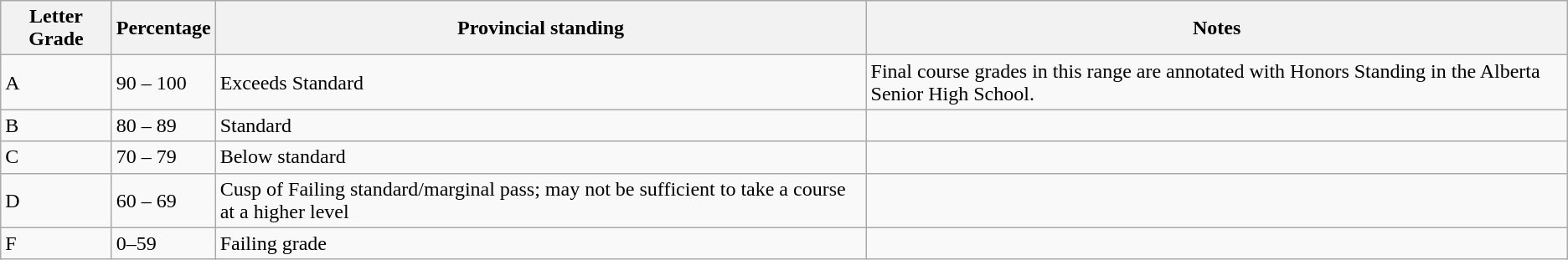<table class="wikitable">
<tr>
<th>Letter Grade</th>
<th>Percentage</th>
<th>Provincial standing</th>
<th>Notes</th>
</tr>
<tr>
<td>A</td>
<td>90 – 100</td>
<td>Exceeds Standard</td>
<td>Final course grades in this range are annotated with Honors Standing in the Alberta Senior High School.</td>
</tr>
<tr>
<td>B</td>
<td>80 – 89</td>
<td>Standard</td>
<td></td>
</tr>
<tr lll>
<td>C</td>
<td>70 – 79</td>
<td>Below standard</td>
<td></td>
</tr>
<tr>
<td>D</td>
<td>60 – 69</td>
<td>Cusp of Failing standard/marginal pass; may not be sufficient to take a course at a higher level</td>
<td></td>
</tr>
<tr>
<td>F</td>
<td>0–59</td>
<td>Failing grade</td>
<td></td>
</tr>
</table>
